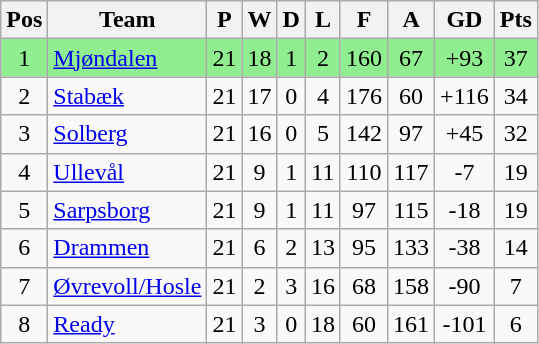<table class="wikitable sortable" style="text-align: center;">
<tr>
<th>Pos</th>
<th>Team</th>
<th>P</th>
<th>W</th>
<th>D</th>
<th>L</th>
<th>F</th>
<th>A</th>
<th>GD</th>
<th>Pts</th>
</tr>
<tr style="background:#90EE90;">
<td>1</td>
<td align="left"><a href='#'>Mjøndalen</a></td>
<td>21</td>
<td>18</td>
<td>1</td>
<td>2</td>
<td>160</td>
<td>67</td>
<td>+93</td>
<td>37</td>
</tr>
<tr>
<td>2</td>
<td align="left"><a href='#'>Stabæk</a></td>
<td>21</td>
<td>17</td>
<td>0</td>
<td>4</td>
<td>176</td>
<td>60</td>
<td>+116</td>
<td>34</td>
</tr>
<tr>
<td>3</td>
<td align="left"><a href='#'>Solberg</a></td>
<td>21</td>
<td>16</td>
<td>0</td>
<td>5</td>
<td>142</td>
<td>97</td>
<td>+45</td>
<td>32</td>
</tr>
<tr>
<td>4</td>
<td align="left"><a href='#'>Ullevål</a></td>
<td>21</td>
<td>9</td>
<td>1</td>
<td>11</td>
<td>110</td>
<td>117</td>
<td>-7</td>
<td>19</td>
</tr>
<tr>
<td>5</td>
<td align="left"><a href='#'>Sarpsborg</a></td>
<td>21</td>
<td>9</td>
<td>1</td>
<td>11</td>
<td>97</td>
<td>115</td>
<td>-18</td>
<td>19</td>
</tr>
<tr>
<td>6</td>
<td align="left"><a href='#'>Drammen</a></td>
<td>21</td>
<td>6</td>
<td>2</td>
<td>13</td>
<td>95</td>
<td>133</td>
<td>-38</td>
<td>14</td>
</tr>
<tr>
<td>7</td>
<td align="left"><a href='#'>Øvrevoll/Hosle</a></td>
<td>21</td>
<td>2</td>
<td>3</td>
<td>16</td>
<td>68</td>
<td>158</td>
<td>-90</td>
<td>7</td>
</tr>
<tr>
<td>8</td>
<td align="left"><a href='#'>Ready</a></td>
<td>21</td>
<td>3</td>
<td>0</td>
<td>18</td>
<td>60</td>
<td>161</td>
<td>-101</td>
<td>6</td>
</tr>
</table>
